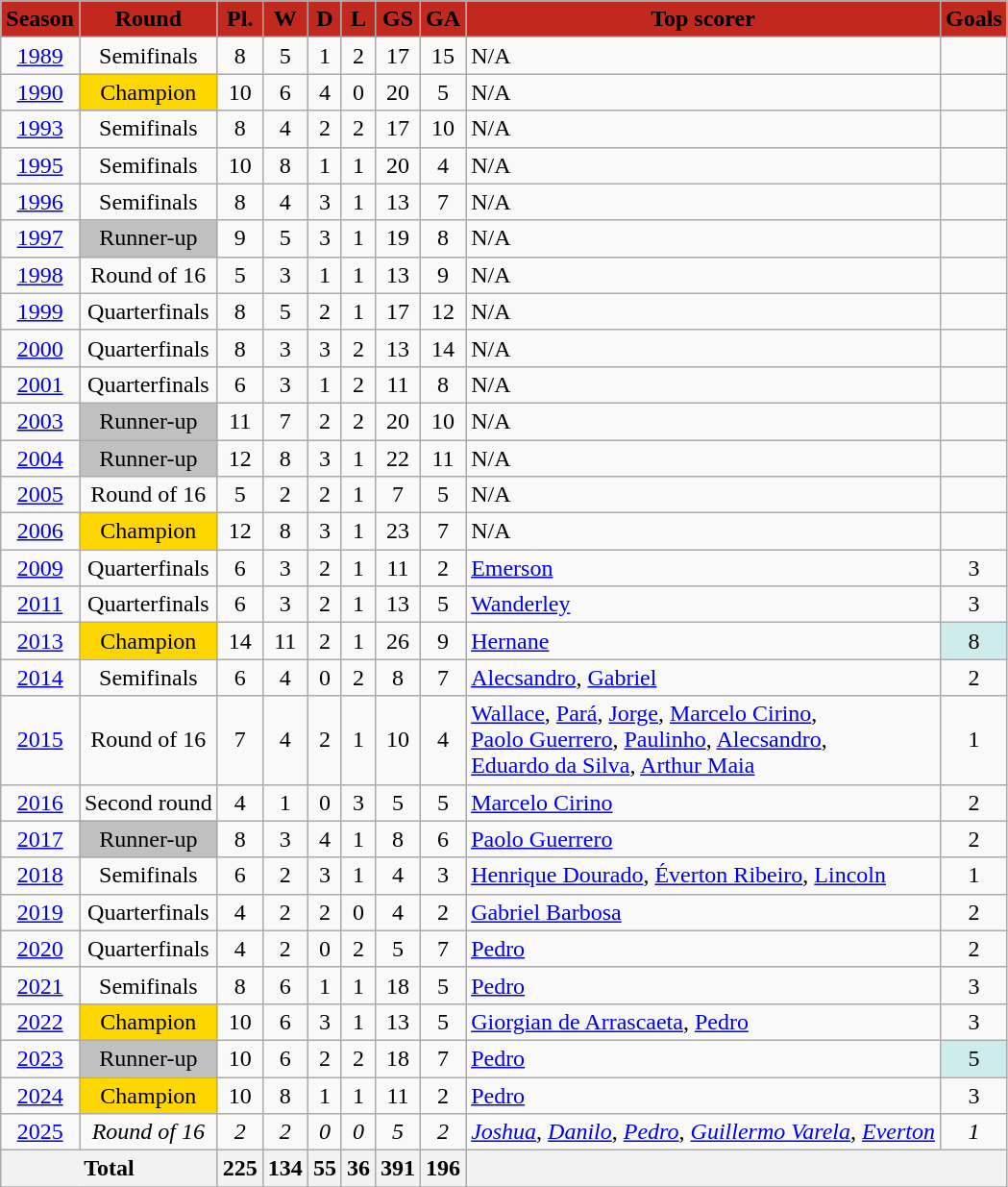<table class="wikitable">
<tr style="background:#C3281E; text-align:center;">
<td><span><strong>Season</strong></span></td>
<td><span><strong>Round</strong></span></td>
<td><span><strong>Pl.</strong></span></td>
<td><span><strong>W</strong></span></td>
<td><span><strong>D</strong></span></td>
<td><span><strong>L</strong></span></td>
<td><span><strong>GS</strong></span></td>
<td><span><strong>GA</strong></span></td>
<td><span><strong>Top scorer</strong></span></td>
<td><span><strong>Goals</strong></span></td>
</tr>
<tr>
<td align=center><a href='#'>1989</a></td>
<td align=center>Semifinals</td>
<td align=center>8</td>
<td align=center>5</td>
<td align=center>1</td>
<td align=center>2</td>
<td align=center>17</td>
<td align=center>15</td>
<td align=left>N/A</td>
<td align=center></td>
</tr>
<tr>
<td align=center><a href='#'>1990</a></td>
<td align=center bgcolor="gold">Champion</td>
<td align=center>10</td>
<td align=center>6</td>
<td align=center>4</td>
<td align=center>0</td>
<td align=center>20</td>
<td align=center>5</td>
<td align=left>N/A</td>
<td align=center></td>
</tr>
<tr>
<td align=center><a href='#'>1993</a></td>
<td align=center>Semifinals</td>
<td align=center>8</td>
<td align=center>4</td>
<td align=center>2</td>
<td align=center>2</td>
<td align=center>17</td>
<td align=center>10</td>
<td align=left>N/A</td>
<td align=center></td>
</tr>
<tr>
<td align=center><a href='#'>1995</a></td>
<td align=center>Semifinals</td>
<td align=center>10</td>
<td align=center>8</td>
<td align=center>1</td>
<td align=center>1</td>
<td align=center>20</td>
<td align=center>4</td>
<td align=left>N/A</td>
<td align=center></td>
</tr>
<tr>
<td align=center><a href='#'>1996</a></td>
<td align=center>Semifinals</td>
<td align=center>8</td>
<td align=center>4</td>
<td align=center>3</td>
<td align=center>1</td>
<td align=center>13</td>
<td align=center>7</td>
<td align=left>N/A</td>
<td align=center></td>
</tr>
<tr>
<td align=center><a href='#'>1997</a></td>
<td align=center bgcolor="silver">Runner-up</td>
<td align=center>9</td>
<td align=center>5</td>
<td align=center>3</td>
<td align=center>1</td>
<td align=center>19</td>
<td align=center>8</td>
<td align=left>N/A</td>
<td align=center></td>
</tr>
<tr>
<td align=center><a href='#'>1998</a></td>
<td align=center>Round of 16</td>
<td align=center>5</td>
<td align=center>3</td>
<td align=center>1</td>
<td align=center>1</td>
<td align=center>13</td>
<td align=center>9</td>
<td align=left>N/A</td>
<td align=center></td>
</tr>
<tr>
<td align=center><a href='#'>1999</a></td>
<td align=center>Quarterfinals</td>
<td align=center>8</td>
<td align=center>5</td>
<td align=center>2</td>
<td align=center>1</td>
<td align=center>17</td>
<td align=center>12</td>
<td align=left>N/A</td>
<td align=center></td>
</tr>
<tr>
<td align=center><a href='#'>2000</a></td>
<td align=center>Quarterfinals</td>
<td align=center>8</td>
<td align=center>3</td>
<td align=center>3</td>
<td align=center>2</td>
<td align=center>13</td>
<td align=center>14</td>
<td align=left>N/A</td>
<td align=center></td>
</tr>
<tr>
<td align=center><a href='#'>2001</a></td>
<td align=center>Quarterfinals</td>
<td align=center>6</td>
<td align=center>3</td>
<td align=center>1</td>
<td align=center>2</td>
<td align=center>11</td>
<td align=center>8</td>
<td align=left>N/A</td>
<td align=center></td>
</tr>
<tr>
<td align=center><a href='#'>2003</a></td>
<td align=center bgcolor="silver">Runner-up</td>
<td align=center>11</td>
<td align=center>7</td>
<td align=center>2</td>
<td align=center>2</td>
<td align=center>20</td>
<td align=center>10</td>
<td align=left>N/A</td>
<td align=center></td>
</tr>
<tr>
<td align=center><a href='#'>2004</a></td>
<td align=center bgcolor="silver">Runner-up</td>
<td align=center>12</td>
<td align=center>8</td>
<td align=center>3</td>
<td align=center>1</td>
<td align=center>22</td>
<td align=center>11</td>
<td align=left>N/A</td>
<td align=center></td>
</tr>
<tr>
<td align=center><a href='#'>2005</a></td>
<td align=center>Round of 16</td>
<td align=center>5</td>
<td align=center>2</td>
<td align=center>2</td>
<td align=center>1</td>
<td align=center>7</td>
<td align=center>5</td>
<td align=left>N/A</td>
<td align=center></td>
</tr>
<tr>
<td align=center><a href='#'>2006</a></td>
<td align=center bgcolor="gold">Champion</td>
<td align=center>12</td>
<td align=center>8</td>
<td align=center>3</td>
<td align=center>1</td>
<td align=center>23</td>
<td align=center>7</td>
<td align=left>N/A</td>
<td align=center></td>
</tr>
<tr>
<td align=center><a href='#'>2009</a></td>
<td align=center>Quarterfinals</td>
<td align=center>6</td>
<td align=center>3</td>
<td align=center>2</td>
<td align=center>1</td>
<td align=center>11</td>
<td align=center>2</td>
<td align=left> <a href='#'>Emerson</a></td>
<td align=center>3</td>
</tr>
<tr>
<td align=center><a href='#'>2011</a></td>
<td align=center>Quarterfinals</td>
<td align=center>6</td>
<td align=center>3</td>
<td align=center>2</td>
<td align=center>1</td>
<td align=center>13</td>
<td align=center>5</td>
<td align=left> <a href='#'>Wanderley</a></td>
<td align=center>3</td>
</tr>
<tr>
<td align=center><a href='#'>2013</a></td>
<td align=center bgcolor="gold">Champion</td>
<td align=center>14</td>
<td align=center>11</td>
<td align=center>2</td>
<td align=center>1</td>
<td align=center>26</td>
<td align=center>9</td>
<td align=left> <a href='#'>Hernane</a></td>
<td align=center bgcolor=#cfecec>8</td>
</tr>
<tr>
<td align=center><a href='#'>2014</a></td>
<td align=center>Semifinals</td>
<td align=center>6</td>
<td align=center>4</td>
<td align=center>0</td>
<td align=center>2</td>
<td align=center>8</td>
<td align=center>7</td>
<td align=left> <a href='#'>Alecsandro</a>,  <a href='#'>Gabriel</a></td>
<td align=center>2</td>
</tr>
<tr>
<td align=center><a href='#'>2015</a></td>
<td align=center>Round of 16</td>
<td align=center>7</td>
<td align=center>4</td>
<td align=center>2</td>
<td align=center>1</td>
<td align=center>10</td>
<td align=center>4</td>
<td align=left> <a href='#'>Wallace</a>,  <a href='#'>Pará</a>,  <a href='#'>Jorge</a>,  <a href='#'>Marcelo Cirino</a>, <br>  <a href='#'>Paolo Guerrero</a>,  <a href='#'>Paulinho</a>,  <a href='#'>Alecsandro</a>, <br>  <a href='#'>Eduardo da Silva</a>,  <a href='#'>Arthur Maia</a></td>
<td align=center>1</td>
</tr>
<tr>
<td align=center><a href='#'>2016</a></td>
<td align=center>Second round</td>
<td align=center>4</td>
<td align=center>1</td>
<td align=center>0</td>
<td align=center>3</td>
<td align=center>5</td>
<td align=center>5</td>
<td align=left> <a href='#'>Marcelo Cirino</a></td>
<td align=center>2</td>
</tr>
<tr>
<td align=center><a href='#'>2017</a></td>
<td align=center bgcolor="silver">Runner-up</td>
<td align=center>8</td>
<td align=center>3</td>
<td align=center>4</td>
<td align=center>1</td>
<td align=center>8</td>
<td align=center>6</td>
<td align=left> <a href='#'>Paolo Guerrero</a></td>
<td align=center>2</td>
</tr>
<tr>
<td align=center><a href='#'>2018</a></td>
<td align=center>Semifinals</td>
<td align=center>6</td>
<td align=center>2</td>
<td align=center>3</td>
<td align=center>1</td>
<td align=center>4</td>
<td align=center>3</td>
<td align=left> <a href='#'>Henrique Dourado</a>,  <a href='#'>Éverton Ribeiro</a>,  <a href='#'>Lincoln</a></td>
<td align=center>1</td>
</tr>
<tr>
<td align=center><a href='#'>2019</a></td>
<td align=center>Quarterfinals</td>
<td align=center>4</td>
<td align=center>2</td>
<td align=center>2</td>
<td align=center>0</td>
<td align=center>4</td>
<td align=center>2</td>
<td align=left> <a href='#'>Gabriel Barbosa</a></td>
<td align=center>2</td>
</tr>
<tr>
<td align=center><a href='#'>2020</a></td>
<td align=center>Quarterfinals</td>
<td align=center>4</td>
<td align=center>2</td>
<td align=center>0</td>
<td align=center>2</td>
<td align=center>5</td>
<td align=center>7</td>
<td align=left> <a href='#'>Pedro</a></td>
<td align=center>2</td>
</tr>
<tr>
<td align=center><a href='#'>2021</a></td>
<td align=center>Semifinals</td>
<td align=center>8</td>
<td align=center>6</td>
<td align=center>1</td>
<td align=center>1</td>
<td align=center>18</td>
<td align=center>5</td>
<td align=left> <a href='#'>Pedro</a></td>
<td align=center>3</td>
</tr>
<tr>
<td align=center><a href='#'>2022</a></td>
<td align=center bgcolor="gold">Champion</td>
<td align=center>10</td>
<td align=center>6</td>
<td align=center>3</td>
<td align=center>1</td>
<td align=center>13</td>
<td align=center>5</td>
<td align=left> <a href='#'>Giorgian de Arrascaeta</a>,  <a href='#'>Pedro</a></td>
<td align=center>3</td>
</tr>
<tr>
<td align=center><a href='#'>2023</a></td>
<td align=center bgcolor="silver">Runner-up</td>
<td align=center>10</td>
<td align=center>6</td>
<td align=center>2</td>
<td align=center>2</td>
<td align=center>18</td>
<td align=center>7</td>
<td align=left> <a href='#'>Pedro</a></td>
<td align=center bgcolor="#cfecec">5</td>
</tr>
<tr>
<td align=center><a href='#'>2024</a></td>
<td align=center bgcolor="gold">Champion</td>
<td align=center>10</td>
<td align=center>8</td>
<td align=center>1</td>
<td align=center>1</td>
<td align=center>11</td>
<td align=center>2</td>
<td align=left> <a href='#'>Pedro</a></td>
<td align=center>3</td>
</tr>
<tr>
<td align=center><a href='#'>2025</a></td>
<td align=center><em>Round of 16</em></td>
<td align=center><em>2</em></td>
<td align=center><em>2</em></td>
<td align=center><em>0</em></td>
<td align=center><em>0</em></td>
<td align=center><em>5</em></td>
<td align=center><em>2</em></td>
<td align=left> <em><a href='#'>Joshua</a></em>,  <em><a href='#'>Danilo</a></em>,  <em><a href='#'>Pedro</a></em>,  <em><a href='#'>Guillermo Varela</a></em>,  <em><a href='#'>Everton</a></em></td>
<td align=center><em>1</em></td>
</tr>
<tr>
<th colspan="2"><strong>Total</strong></th>
<th align=center>225</th>
<th align=center>134</th>
<th align=center>55</th>
<th align=center>36</th>
<th align=center>391</th>
<th align=center>196</th>
<th colspan="2"></th>
</tr>
<tr>
</tr>
</table>
